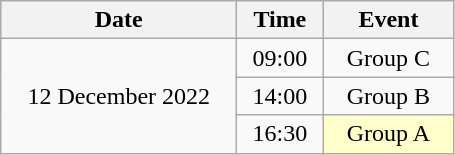<table class = "wikitable" style="text-align:center;">
<tr>
<th width=150>Date</th>
<th width=50>Time</th>
<th width=80>Event</th>
</tr>
<tr>
<td rowspan=3>12 December 2022</td>
<td>09:00</td>
<td>Group C</td>
</tr>
<tr>
<td>14:00</td>
<td>Group B</td>
</tr>
<tr>
<td>16:30</td>
<td bgcolor=ffffcc>Group A</td>
</tr>
</table>
